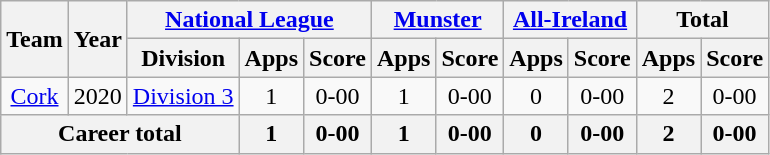<table class="wikitable" style="text-align:center">
<tr>
<th rowspan="2">Team</th>
<th rowspan="2">Year</th>
<th colspan="3"><a href='#'>National League</a></th>
<th colspan="2"><a href='#'>Munster</a></th>
<th colspan="2"><a href='#'>All-Ireland</a></th>
<th colspan="2">Total</th>
</tr>
<tr>
<th>Division</th>
<th>Apps</th>
<th>Score</th>
<th>Apps</th>
<th>Score</th>
<th>Apps</th>
<th>Score</th>
<th>Apps</th>
<th>Score</th>
</tr>
<tr>
<td rowspan="1"><a href='#'>Cork</a></td>
<td>2020</td>
<td rowspan="1"><a href='#'>Division 3</a></td>
<td>1</td>
<td>0-00</td>
<td>1</td>
<td>0-00</td>
<td>0</td>
<td>0-00</td>
<td>2</td>
<td>0-00</td>
</tr>
<tr>
<th colspan="3">Career total</th>
<th>1</th>
<th>0-00</th>
<th>1</th>
<th>0-00</th>
<th>0</th>
<th>0-00</th>
<th>2</th>
<th>0-00</th>
</tr>
</table>
